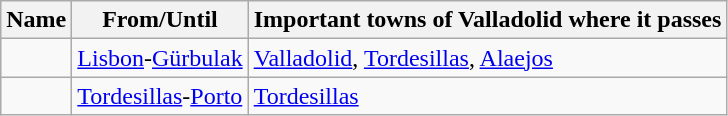<table class=wikitable>
<tr>
<th>Name</th>
<th>From/Until</th>
<th>Important towns of Valladolid where it passes</th>
</tr>
<tr>
<td></td>
<td><a href='#'>Lisbon</a>-<a href='#'>Gürbulak</a></td>
<td><a href='#'>Valladolid</a>, <a href='#'>Tordesillas</a>, <a href='#'>Alaejos</a></td>
</tr>
<tr>
<td></td>
<td><a href='#'>Tordesillas</a>-<a href='#'>Porto</a></td>
<td><a href='#'>Tordesillas</a></td>
</tr>
</table>
